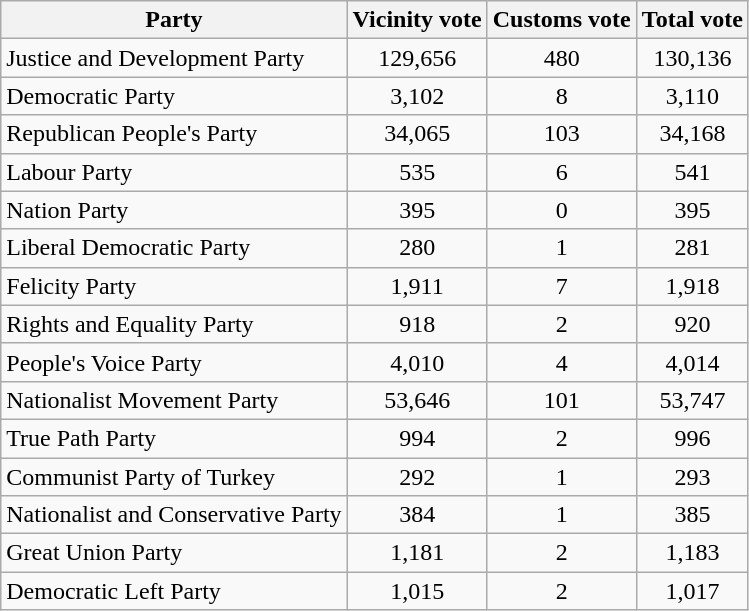<table class="wikitable sortable">
<tr>
<th style="text-align:center;">Party</th>
<th style="text-align:center;">Vicinity vote</th>
<th style="text-align:center;">Customs vote</th>
<th style="text-align:center;">Total vote</th>
</tr>
<tr>
<td>Justice and Development Party</td>
<td style="text-align:center;">129,656</td>
<td style="text-align:center;">480</td>
<td style="text-align:center;">130,136</td>
</tr>
<tr>
<td>Democratic Party</td>
<td style="text-align:center;">3,102</td>
<td style="text-align:center;">8</td>
<td style="text-align:center;">3,110</td>
</tr>
<tr>
<td>Republican People's Party</td>
<td style="text-align:center;">34,065</td>
<td style="text-align:center;">103</td>
<td style="text-align:center;">34,168</td>
</tr>
<tr>
<td>Labour Party</td>
<td style="text-align:center;">535</td>
<td style="text-align:center;">6</td>
<td style="text-align:center;">541</td>
</tr>
<tr>
<td>Nation Party</td>
<td style="text-align:center;">395</td>
<td style="text-align:center;">0</td>
<td style="text-align:center;">395</td>
</tr>
<tr>
<td>Liberal Democratic Party</td>
<td style="text-align:center;">280</td>
<td style="text-align:center;">1</td>
<td style="text-align:center;">281</td>
</tr>
<tr>
<td>Felicity Party</td>
<td style="text-align:center;">1,911</td>
<td style="text-align:center;">7</td>
<td style="text-align:center;">1,918</td>
</tr>
<tr>
<td>Rights and Equality Party</td>
<td style="text-align:center;">918</td>
<td style="text-align:center;">2</td>
<td style="text-align:center;">920</td>
</tr>
<tr>
<td>People's Voice Party</td>
<td style="text-align:center;">4,010</td>
<td style="text-align:center;">4</td>
<td style="text-align:center;">4,014</td>
</tr>
<tr>
<td>Nationalist Movement Party</td>
<td style="text-align:center;">53,646</td>
<td style="text-align:center;">101</td>
<td style="text-align:center;">53,747</td>
</tr>
<tr>
<td>True Path Party</td>
<td style="text-align:center;">994</td>
<td style="text-align:center;">2</td>
<td style="text-align:center;">996</td>
</tr>
<tr>
<td>Communist Party of Turkey</td>
<td style="text-align:center;">292</td>
<td style="text-align:center;">1</td>
<td style="text-align:center;">293</td>
</tr>
<tr>
<td>Nationalist and Conservative Party</td>
<td style="text-align:center;">384</td>
<td style="text-align:center;">1</td>
<td style="text-align:center;">385</td>
</tr>
<tr>
<td>Great Union Party</td>
<td style="text-align:center;">1,181</td>
<td style="text-align:center;">2</td>
<td style="text-align:center;">1,183</td>
</tr>
<tr>
<td>Democratic Left Party</td>
<td style="text-align:center;">1,015</td>
<td style="text-align:center;">2</td>
<td style="text-align:center;">1,017</td>
</tr>
</table>
